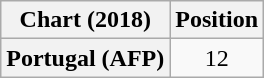<table class="wikitable sortable plainrowheaders" style="text-align:center">
<tr>
<th scope="col">Chart (2018)</th>
<th scope="col">Position</th>
</tr>
<tr>
<th scope="row">Portugal (AFP)</th>
<td>12</td>
</tr>
</table>
